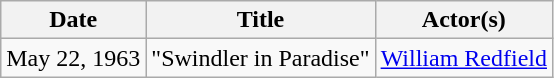<table class="wikitable">
<tr>
<th>Date</th>
<th>Title</th>
<th>Actor(s)</th>
</tr>
<tr>
<td>May 22, 1963</td>
<td>"Swindler in Paradise"</td>
<td><a href='#'>William Redfield</a></td>
</tr>
</table>
